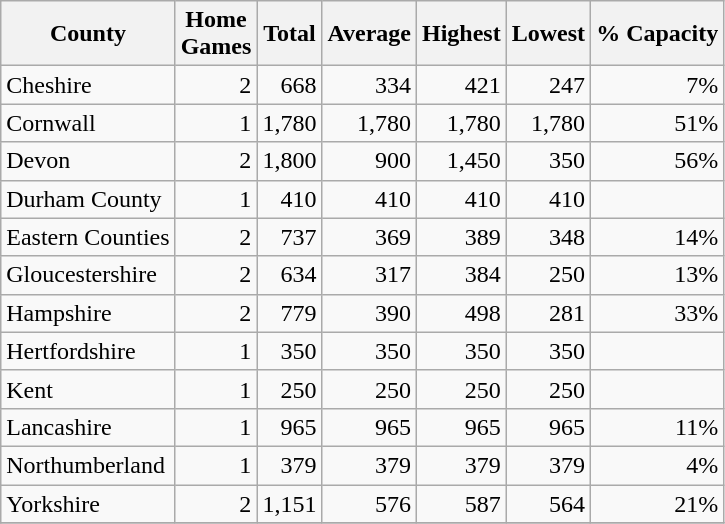<table class="wikitable sortable" style="text-align:right">
<tr>
<th>County</th>
<th>Home<br>Games</th>
<th>Total</th>
<th>Average</th>
<th>Highest</th>
<th>Lowest</th>
<th>% Capacity</th>
</tr>
<tr>
<td style="text-align:left">Cheshire</td>
<td>2</td>
<td>668</td>
<td>334</td>
<td>421</td>
<td>247</td>
<td>7%</td>
</tr>
<tr>
<td style="text-align:left">Cornwall</td>
<td>1</td>
<td>1,780</td>
<td>1,780</td>
<td>1,780</td>
<td>1,780</td>
<td>51%</td>
</tr>
<tr>
<td style="text-align:left">Devon</td>
<td>2</td>
<td>1,800</td>
<td>900</td>
<td>1,450</td>
<td>350</td>
<td>56%</td>
</tr>
<tr>
<td style="text-align:left">Durham County</td>
<td>1</td>
<td>410</td>
<td>410</td>
<td>410</td>
<td>410</td>
<td></td>
</tr>
<tr>
<td style="text-align:left">Eastern Counties</td>
<td>2</td>
<td>737</td>
<td>369</td>
<td>389</td>
<td>348</td>
<td>14%</td>
</tr>
<tr>
<td style="text-align:left">Gloucestershire</td>
<td>2</td>
<td>634</td>
<td>317</td>
<td>384</td>
<td>250</td>
<td>13%</td>
</tr>
<tr>
<td style="text-align:left">Hampshire</td>
<td>2</td>
<td>779</td>
<td>390</td>
<td>498</td>
<td>281</td>
<td>33%</td>
</tr>
<tr>
<td style="text-align:left">Hertfordshire</td>
<td>1</td>
<td>350</td>
<td>350</td>
<td>350</td>
<td>350</td>
<td></td>
</tr>
<tr>
<td style="text-align:left">Kent</td>
<td>1</td>
<td>250</td>
<td>250</td>
<td>250</td>
<td>250</td>
<td></td>
</tr>
<tr>
<td style="text-align:left">Lancashire</td>
<td>1</td>
<td>965</td>
<td>965</td>
<td>965</td>
<td>965</td>
<td>11%</td>
</tr>
<tr>
<td style="text-align:left">Northumberland</td>
<td>1</td>
<td>379</td>
<td>379</td>
<td>379</td>
<td>379</td>
<td>4%</td>
</tr>
<tr>
<td style="text-align:left">Yorkshire</td>
<td>2</td>
<td>1,151</td>
<td>576</td>
<td>587</td>
<td>564</td>
<td>21%</td>
</tr>
<tr>
</tr>
</table>
